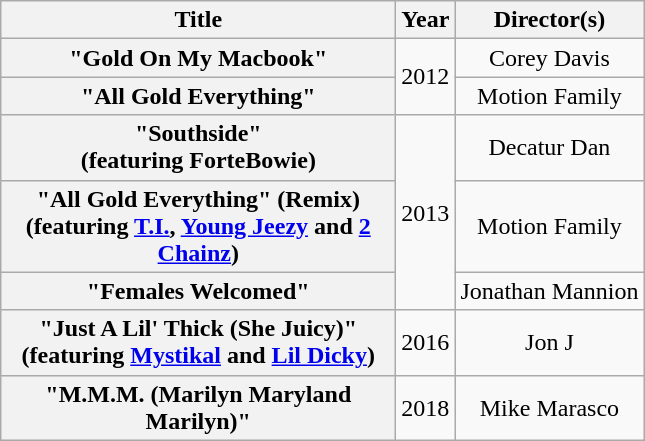<table class="wikitable plainrowheaders" style="text-align:center;">
<tr>
<th scope="col" style="width:16em;">Title</th>
<th scope="col">Year</th>
<th scope="col">Director(s)</th>
</tr>
<tr>
<th scope="row">"Gold On My Macbook"</th>
<td rowspan="2">2012</td>
<td>Corey Davis</td>
</tr>
<tr>
<th scope="row">"All Gold Everything"</th>
<td>Motion Family</td>
</tr>
<tr>
<th scope="row">"Southside"<br><span>(featuring ForteBowie)</span></th>
<td rowspan="3">2013</td>
<td>Decatur Dan</td>
</tr>
<tr>
<th scope="row">"All Gold Everything" (Remix)<br><span>(featuring <a href='#'>T.I.</a>, <a href='#'>Young Jeezy</a> and <a href='#'>2 Chainz</a>)</span></th>
<td>Motion Family</td>
</tr>
<tr>
<th scope="row">"Females Welcomed"</th>
<td>Jonathan Mannion</td>
</tr>
<tr>
<th scope="row">"Just A Lil' Thick (She Juicy)"<br><span>(featuring <a href='#'>Mystikal</a> and <a href='#'>Lil Dicky</a>)</span></th>
<td>2016</td>
<td>Jon J</td>
</tr>
<tr>
<th scope="row">"M.M.M. (Marilyn Maryland Marilyn)"<br></th>
<td>2018</td>
<td>Mike Marasco</td>
</tr>
</table>
